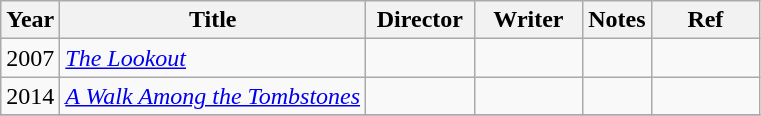<table class=wikitable>
<tr>
<th>Year</th>
<th>Title</th>
<th width=65>Director</th>
<th width=65>Writer</th>
<th>Notes</th>
<th width=65>Ref</th>
</tr>
<tr>
<td>2007</td>
<td><em><a href='#'>The Lookout</a></em></td>
<td></td>
<td></td>
<td></td>
<td></td>
</tr>
<tr>
<td>2014</td>
<td><em><a href='#'>A Walk Among the Tombstones</a></em></td>
<td></td>
<td></td>
<td></td>
<td></td>
</tr>
<tr>
</tr>
</table>
